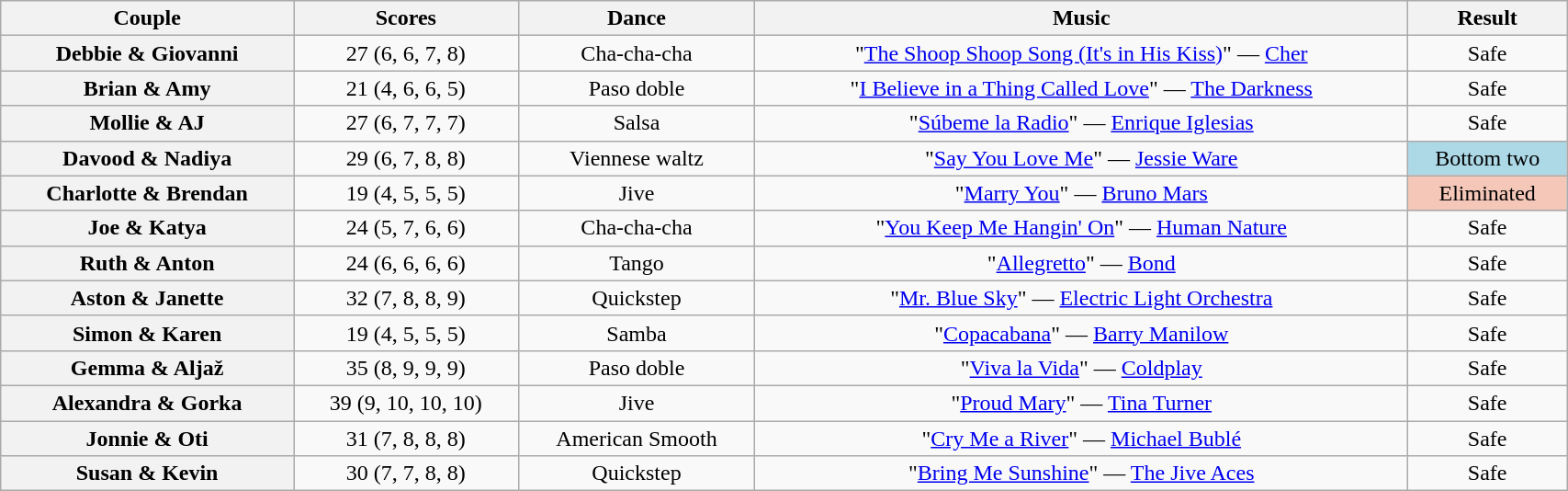<table class="wikitable sortable" style="text-align:center; width: 90%">
<tr>
<th scope="col">Couple</th>
<th scope="col">Scores</th>
<th scope="col" class="unsortable">Dance</th>
<th scope="col" class="unsortable">Music</th>
<th scope="col" class="unsortable">Result</th>
</tr>
<tr>
<th scope="row">Debbie & Giovanni</th>
<td>27 (6, 6, 7, 8)</td>
<td>Cha-cha-cha</td>
<td>"<a href='#'>The Shoop Shoop Song (It's in His Kiss)</a>" — <a href='#'>Cher</a></td>
<td>Safe</td>
</tr>
<tr>
<th scope="row">Brian & Amy</th>
<td>21 (4, 6, 6, 5)</td>
<td>Paso doble</td>
<td>"<a href='#'>I Believe in a Thing Called Love</a>" — <a href='#'>The Darkness</a></td>
<td>Safe</td>
</tr>
<tr>
<th scope="row">Mollie & AJ</th>
<td>27 (6, 7, 7, 7)</td>
<td>Salsa</td>
<td>"<a href='#'>Súbeme la Radio</a>" — <a href='#'>Enrique Iglesias</a></td>
<td>Safe</td>
</tr>
<tr>
<th scope="row">Davood & Nadiya</th>
<td>29 (6, 7, 8, 8)</td>
<td>Viennese waltz</td>
<td>"<a href='#'>Say You Love Me</a>" — <a href='#'>Jessie Ware</a></td>
<td bgcolor="lightblue">Bottom two</td>
</tr>
<tr>
<th scope="row">Charlotte & Brendan</th>
<td>19 (4, 5, 5, 5)</td>
<td>Jive</td>
<td>"<a href='#'>Marry You</a>" — <a href='#'>Bruno Mars</a></td>
<td bgcolor="f4c7b8">Eliminated</td>
</tr>
<tr>
<th scope="row">Joe & Katya</th>
<td>24 (5, 7, 6, 6)</td>
<td>Cha-cha-cha</td>
<td>"<a href='#'>You Keep Me Hangin' On</a>" — <a href='#'>Human Nature</a></td>
<td>Safe</td>
</tr>
<tr>
<th scope="row">Ruth & Anton</th>
<td>24 (6, 6, 6, 6)</td>
<td>Tango</td>
<td>"<a href='#'>Allegretto</a>" — <a href='#'>Bond</a></td>
<td>Safe</td>
</tr>
<tr>
<th scope="row">Aston & Janette</th>
<td>32 (7, 8, 8, 9)</td>
<td>Quickstep</td>
<td>"<a href='#'>Mr. Blue Sky</a>" — <a href='#'>Electric Light Orchestra</a></td>
<td>Safe</td>
</tr>
<tr>
<th scope="row">Simon & Karen</th>
<td>19 (4, 5, 5, 5)</td>
<td>Samba</td>
<td>"<a href='#'>Copacabana</a>" — <a href='#'>Barry Manilow</a></td>
<td>Safe</td>
</tr>
<tr>
<th scope="row">Gemma & Aljaž</th>
<td>35 (8, 9, 9, 9)</td>
<td>Paso doble</td>
<td>"<a href='#'>Viva la Vida</a>" — <a href='#'>Coldplay</a></td>
<td>Safe</td>
</tr>
<tr>
<th scope="row">Alexandra & Gorka</th>
<td>39 (9, 10, 10, 10)</td>
<td>Jive</td>
<td>"<a href='#'>Proud Mary</a>" — <a href='#'>Tina Turner</a></td>
<td>Safe</td>
</tr>
<tr>
<th scope="row">Jonnie & Oti</th>
<td>31 (7, 8, 8, 8)</td>
<td>American Smooth</td>
<td>"<a href='#'>Cry Me a River</a>" — <a href='#'>Michael Bublé</a></td>
<td>Safe</td>
</tr>
<tr>
<th scope="row">Susan & Kevin</th>
<td>30 (7, 7, 8, 8)</td>
<td>Quickstep</td>
<td>"<a href='#'>Bring Me Sunshine</a>" — <a href='#'>The Jive Aces</a></td>
<td>Safe</td>
</tr>
</table>
